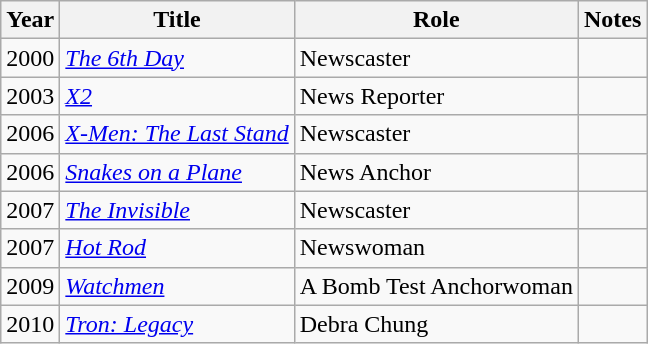<table class="wikitable">
<tr>
<th>Year</th>
<th>Title</th>
<th>Role</th>
<th>Notes</th>
</tr>
<tr>
<td>2000</td>
<td><em><a href='#'>The 6th Day</a></em></td>
<td>Newscaster</td>
<td></td>
</tr>
<tr>
<td>2003</td>
<td><em><a href='#'>X2</a></em></td>
<td>News Reporter</td>
<td></td>
</tr>
<tr>
<td>2006</td>
<td><em><a href='#'>X-Men: The Last Stand</a></em></td>
<td>Newscaster</td>
<td></td>
</tr>
<tr>
<td>2006</td>
<td><em><a href='#'>Snakes on a Plane</a></em></td>
<td>News Anchor</td>
<td></td>
</tr>
<tr>
<td>2007</td>
<td><em><a href='#'>The Invisible</a></em></td>
<td>Newscaster</td>
<td></td>
</tr>
<tr>
<td>2007</td>
<td><em><a href='#'>Hot Rod</a></em></td>
<td>Newswoman</td>
<td></td>
</tr>
<tr>
<td>2009</td>
<td><em><a href='#'>Watchmen</a></em></td>
<td>A Bomb Test Anchorwoman</td>
<td></td>
</tr>
<tr>
<td>2010</td>
<td><em><a href='#'>Tron: Legacy</a></em></td>
<td>Debra Chung</td>
<td></td>
</tr>
</table>
